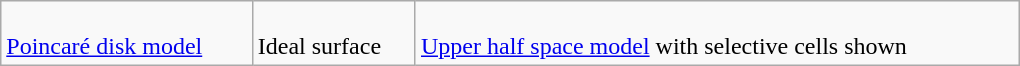<table class=wikitable width=680>
<tr>
<td><br><a href='#'>Poincaré disk model</a></td>
<td><br>Ideal surface</td>
<td><br><a href='#'>Upper half space model</a> with selective cells shown</td>
</tr>
</table>
